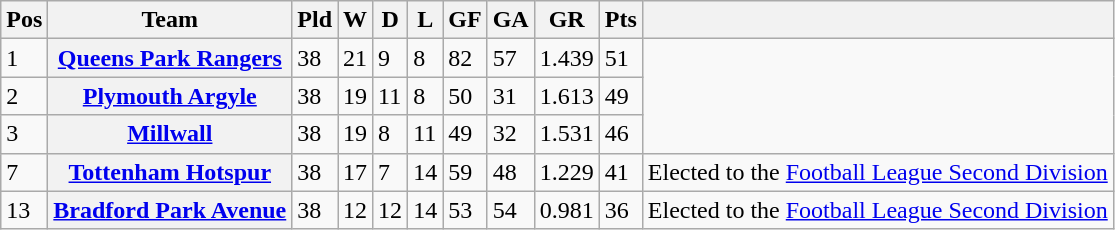<table class="wikitable sortable">
<tr>
<th><abbr>Pos</abbr></th>
<th align="left">Team</th>
<th><abbr>Pld</abbr></th>
<th><abbr>W</abbr></th>
<th><abbr>D</abbr></th>
<th><abbr>L</abbr></th>
<th><abbr>GF</abbr></th>
<th><abbr>GA</abbr></th>
<th><abbr>GR</abbr></th>
<th><abbr>Pts</abbr></th>
<th></th>
</tr>
<tr>
<td>1</td>
<th align="left"><a href='#'>Queens Park Rangers</a></th>
<td>38</td>
<td>21</td>
<td>9</td>
<td>8</td>
<td>82</td>
<td>57</td>
<td>1.439</td>
<td>51</td>
<td rowspan="3"></td>
</tr>
<tr>
<td>2</td>
<th align="left"><a href='#'>Plymouth Argyle</a></th>
<td>38</td>
<td>19</td>
<td>11</td>
<td>8</td>
<td>50</td>
<td>31</td>
<td>1.613</td>
<td>49</td>
</tr>
<tr>
<td>3</td>
<th align="left"><a href='#'>Millwall</a></th>
<td>38</td>
<td>19</td>
<td>8</td>
<td>11</td>
<td>49</td>
<td>32</td>
<td>1.531</td>
<td>46</td>
</tr>
<tr>
<td>7</td>
<th align="left"><a href='#'>Tottenham Hotspur</a></th>
<td>38</td>
<td>17</td>
<td>7</td>
<td>14</td>
<td>59</td>
<td>48</td>
<td>1.229</td>
<td>41</td>
<td rowspan="1">Elected to the <a href='#'>Football League Second Division</a></td>
</tr>
<tr>
<td>13</td>
<th align="left"><a href='#'>Bradford Park Avenue</a></th>
<td>38</td>
<td>12</td>
<td>12</td>
<td>14</td>
<td>53</td>
<td>54</td>
<td>0.981</td>
<td>36</td>
<td rowspan="1">Elected to the <a href='#'>Football League Second Division</a></td>
</tr>
</table>
